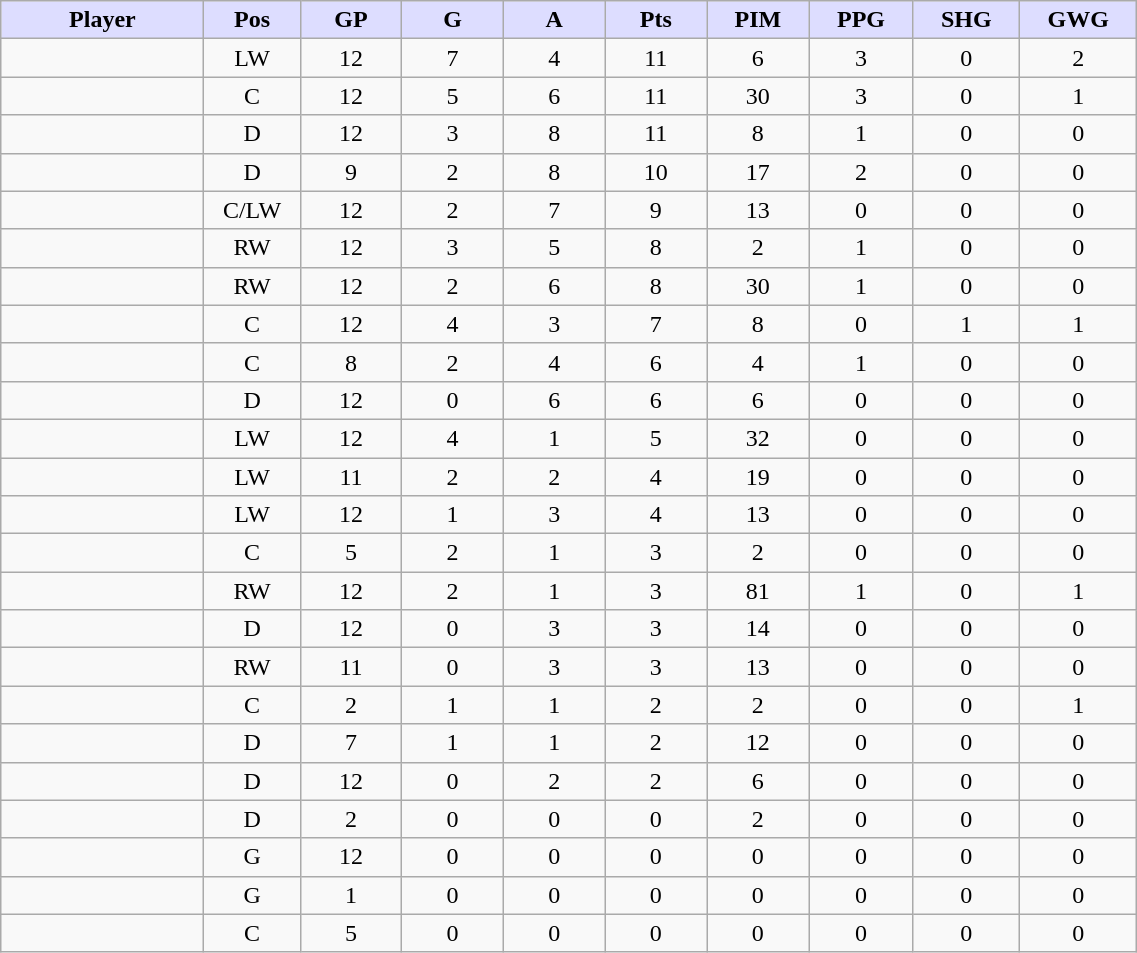<table style="width:60%;" class="wikitable sortable">
<tr style="text-align:center;">
<th style="background:#ddf; width:10%;">Player</th>
<th style="background:#ddf; width:3%;" title="Position">Pos</th>
<th style="background:#ddf; width:5%;" title="Games played">GP</th>
<th style="background:#ddf; width:5%;" title="Goals">G</th>
<th style="background:#ddf; width:5%;" title="Assists">A</th>
<th style="background:#ddf; width:5%;" title="Points">Pts</th>
<th style="background:#ddf; width:5%;" title="Penalties in Minutes">PIM</th>
<th style="background:#ddf; width:5%;" title="Power Play Goals">PPG</th>
<th style="background:#ddf; width:5%;" title="Short-handed Goals">SHG</th>
<th style="background:#ddf; width:5%;" title="Game-winning Goals">GWG</th>
</tr>
<tr style="text-align:center;">
<td style="text-align:right;"></td>
<td>LW</td>
<td>12</td>
<td>7</td>
<td>4</td>
<td>11</td>
<td>6</td>
<td>3</td>
<td>0</td>
<td>2</td>
</tr>
<tr style="text-align:center;">
<td style="text-align:right;"></td>
<td>C</td>
<td>12</td>
<td>5</td>
<td>6</td>
<td>11</td>
<td>30</td>
<td>3</td>
<td>0</td>
<td>1</td>
</tr>
<tr style="text-align:center;">
<td style="text-align:right;"></td>
<td>D</td>
<td>12</td>
<td>3</td>
<td>8</td>
<td>11</td>
<td>8</td>
<td>1</td>
<td>0</td>
<td>0</td>
</tr>
<tr style="text-align:center;">
<td style="text-align:right;"></td>
<td>D</td>
<td>9</td>
<td>2</td>
<td>8</td>
<td>10</td>
<td>17</td>
<td>2</td>
<td>0</td>
<td>0</td>
</tr>
<tr style="text-align:center;">
<td style="text-align:right;"></td>
<td>C/LW</td>
<td>12</td>
<td>2</td>
<td>7</td>
<td>9</td>
<td>13</td>
<td>0</td>
<td>0</td>
<td>0</td>
</tr>
<tr style="text-align:center;">
<td style="text-align:right;"></td>
<td>RW</td>
<td>12</td>
<td>3</td>
<td>5</td>
<td>8</td>
<td>2</td>
<td>1</td>
<td>0</td>
<td>0</td>
</tr>
<tr style="text-align:center;">
<td style="text-align:right;"></td>
<td>RW</td>
<td>12</td>
<td>2</td>
<td>6</td>
<td>8</td>
<td>30</td>
<td>1</td>
<td>0</td>
<td>0</td>
</tr>
<tr style="text-align:center;">
<td style="text-align:right;"></td>
<td>C</td>
<td>12</td>
<td>4</td>
<td>3</td>
<td>7</td>
<td>8</td>
<td>0</td>
<td>1</td>
<td>1</td>
</tr>
<tr style="text-align:center;">
<td style="text-align:right;"></td>
<td>C</td>
<td>8</td>
<td>2</td>
<td>4</td>
<td>6</td>
<td>4</td>
<td>1</td>
<td>0</td>
<td>0</td>
</tr>
<tr style="text-align:center;">
<td style="text-align:right;"></td>
<td>D</td>
<td>12</td>
<td>0</td>
<td>6</td>
<td>6</td>
<td>6</td>
<td>0</td>
<td>0</td>
<td>0</td>
</tr>
<tr style="text-align:center;">
<td style="text-align:right;"></td>
<td>LW</td>
<td>12</td>
<td>4</td>
<td>1</td>
<td>5</td>
<td>32</td>
<td>0</td>
<td>0</td>
<td>0</td>
</tr>
<tr style="text-align:center;">
<td style="text-align:right;"></td>
<td>LW</td>
<td>11</td>
<td>2</td>
<td>2</td>
<td>4</td>
<td>19</td>
<td>0</td>
<td>0</td>
<td>0</td>
</tr>
<tr style="text-align:center;">
<td style="text-align:right;"></td>
<td>LW</td>
<td>12</td>
<td>1</td>
<td>3</td>
<td>4</td>
<td>13</td>
<td>0</td>
<td>0</td>
<td>0</td>
</tr>
<tr style="text-align:center;">
<td style="text-align:right;"></td>
<td>C</td>
<td>5</td>
<td>2</td>
<td>1</td>
<td>3</td>
<td>2</td>
<td>0</td>
<td>0</td>
<td>0</td>
</tr>
<tr style="text-align:center;">
<td style="text-align:right;"></td>
<td>RW</td>
<td>12</td>
<td>2</td>
<td>1</td>
<td>3</td>
<td>81</td>
<td>1</td>
<td>0</td>
<td>1</td>
</tr>
<tr style="text-align:center;">
<td style="text-align:right;"></td>
<td>D</td>
<td>12</td>
<td>0</td>
<td>3</td>
<td>3</td>
<td>14</td>
<td>0</td>
<td>0</td>
<td>0</td>
</tr>
<tr style="text-align:center;">
<td style="text-align:right;"></td>
<td>RW</td>
<td>11</td>
<td>0</td>
<td>3</td>
<td>3</td>
<td>13</td>
<td>0</td>
<td>0</td>
<td>0</td>
</tr>
<tr style="text-align:center;">
<td style="text-align:right;"></td>
<td>C</td>
<td>2</td>
<td>1</td>
<td>1</td>
<td>2</td>
<td>2</td>
<td>0</td>
<td>0</td>
<td>1</td>
</tr>
<tr style="text-align:center;">
<td style="text-align:right;"></td>
<td>D</td>
<td>7</td>
<td>1</td>
<td>1</td>
<td>2</td>
<td>12</td>
<td>0</td>
<td>0</td>
<td>0</td>
</tr>
<tr style="text-align:center;">
<td style="text-align:right;"></td>
<td>D</td>
<td>12</td>
<td>0</td>
<td>2</td>
<td>2</td>
<td>6</td>
<td>0</td>
<td>0</td>
<td>0</td>
</tr>
<tr style="text-align:center;">
<td style="text-align:right;"></td>
<td>D</td>
<td>2</td>
<td>0</td>
<td>0</td>
<td>0</td>
<td>2</td>
<td>0</td>
<td>0</td>
<td>0</td>
</tr>
<tr style="text-align:center;">
<td style="text-align:right;"></td>
<td>G</td>
<td>12</td>
<td>0</td>
<td>0</td>
<td>0</td>
<td>0</td>
<td>0</td>
<td>0</td>
<td>0</td>
</tr>
<tr style="text-align:center;">
<td style="text-align:right;"></td>
<td>G</td>
<td>1</td>
<td>0</td>
<td>0</td>
<td>0</td>
<td>0</td>
<td>0</td>
<td>0</td>
<td>0</td>
</tr>
<tr style="text-align:center;">
<td style="text-align:right;"></td>
<td>C</td>
<td>5</td>
<td>0</td>
<td>0</td>
<td>0</td>
<td>0</td>
<td>0</td>
<td>0</td>
<td>0</td>
</tr>
</table>
